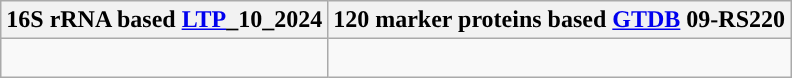<table class="wikitable">
<tr>
<th colspan=1>16S rRNA based <a href='#'>LTP</a>_10_2024</th>
<th colspan=1>120 marker proteins based <a href='#'>GTDB</a> 09-RS220</th>
</tr>
<tr>
<td style="vertical-align:top"><br></td>
<td><br></td>
</tr>
</table>
